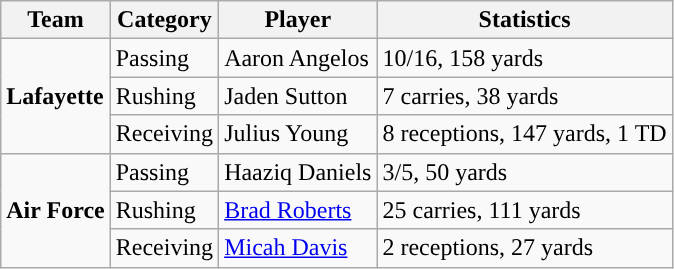<table class="wikitable" style="float: left;">
<tr>
<th>Team</th>
<th>Category</th>
<th>Player</th>
<th>Statistics</th>
</tr>
<tr>
<td rowspan=3><strong>Lafayette</strong></td>
<td>Passing</td>
<td>Aaron Angelos</td>
<td>10/16, 158 yards</td>
</tr>
<tr>
<td>Rushing</td>
<td>Jaden Sutton</td>
<td>7 carries, 38 yards</td>
</tr>
<tr>
<td>Receiving</td>
<td>Julius Young</td>
<td>8 receptions, 147 yards, 1 TD</td>
</tr>
<tr>
<td rowspan=3><strong>Air Force</strong></td>
<td>Passing</td>
<td>Haaziq Daniels</td>
<td>3/5, 50 yards</td>
</tr>
<tr>
<td>Rushing</td>
<td><a href='#'>Brad Roberts</a></td>
<td>25 carries, 111 yards</td>
</tr>
<tr>
<td>Receiving</td>
<td><a href='#'>Micah Davis</a></td>
<td>2 receptions, 27 yards</td>
</tr>
</table>
